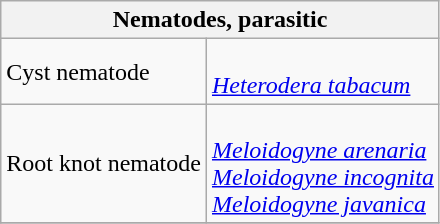<table class="wikitable" style="clear">
<tr>
<th colspan=2><strong>Nematodes, parasitic</strong><br></th>
</tr>
<tr>
<td>Cyst nematode</td>
<td><br><em><a href='#'>Heterodera tabacum</a></em></td>
</tr>
<tr>
<td>Root knot nematode</td>
<td><br><em><a href='#'>Meloidogyne arenaria</a></em><br>
<em><a href='#'>Meloidogyne incognita</a></em><br>
<em><a href='#'>Meloidogyne javanica</a></em></td>
</tr>
<tr>
</tr>
</table>
